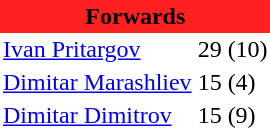<table class="toccolours" border="0" cellpadding="2" cellspacing="0" align="left" style="margin:0.5em;">
<tr>
<th colspan="4" align="center" bgcolor="#FF2020"><span>Forwards</span></th>
</tr>
<tr>
<td> <a href='#'>Ivan Pritargov</a></td>
<td>29</td>
<td>(10)</td>
</tr>
<tr>
<td> <a href='#'>Dimitar Marashliev</a></td>
<td>15</td>
<td>(4)</td>
</tr>
<tr>
<td> <a href='#'>Dimitar Dimitrov</a></td>
<td>15</td>
<td>(9)</td>
</tr>
<tr>
</tr>
</table>
